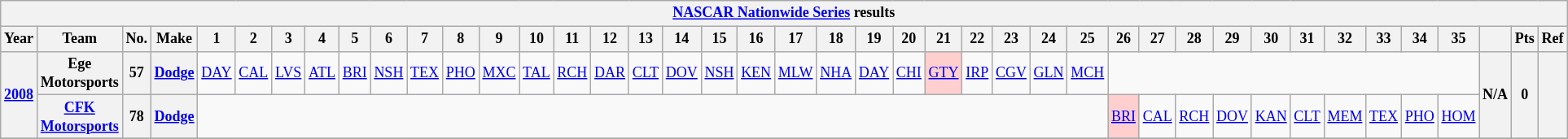<table class="wikitable" style="text-align:center; font-size:75%">
<tr>
<th colspan=42><a href='#'>NASCAR Nationwide Series</a> results</th>
</tr>
<tr>
<th>Year</th>
<th>Team</th>
<th>No.</th>
<th>Make</th>
<th>1</th>
<th>2</th>
<th>3</th>
<th>4</th>
<th>5</th>
<th>6</th>
<th>7</th>
<th>8</th>
<th>9</th>
<th>10</th>
<th>11</th>
<th>12</th>
<th>13</th>
<th>14</th>
<th>15</th>
<th>16</th>
<th>17</th>
<th>18</th>
<th>19</th>
<th>20</th>
<th>21</th>
<th>22</th>
<th>23</th>
<th>24</th>
<th>25</th>
<th>26</th>
<th>27</th>
<th>28</th>
<th>29</th>
<th>30</th>
<th>31</th>
<th>32</th>
<th>33</th>
<th>34</th>
<th>35</th>
<th></th>
<th>Pts</th>
<th>Ref</th>
</tr>
<tr>
<th rowspan=2><a href='#'>2008</a></th>
<th>Ege Motorsports</th>
<th>57</th>
<th><a href='#'>Dodge</a></th>
<td><a href='#'>DAY</a></td>
<td><a href='#'>CAL</a></td>
<td><a href='#'>LVS</a></td>
<td><a href='#'>ATL</a></td>
<td><a href='#'>BRI</a></td>
<td><a href='#'>NSH</a></td>
<td><a href='#'>TEX</a></td>
<td><a href='#'>PHO</a></td>
<td><a href='#'>MXC</a></td>
<td><a href='#'>TAL</a></td>
<td><a href='#'>RCH</a></td>
<td><a href='#'>DAR</a></td>
<td><a href='#'>CLT</a></td>
<td><a href='#'>DOV</a></td>
<td><a href='#'>NSH</a></td>
<td><a href='#'>KEN</a></td>
<td><a href='#'>MLW</a></td>
<td><a href='#'>NHA</a></td>
<td><a href='#'>DAY</a></td>
<td><a href='#'>CHI</a></td>
<td style="background:#FFCFCF;"><a href='#'>GTY</a><br></td>
<td><a href='#'>IRP</a></td>
<td><a href='#'>CGV</a></td>
<td><a href='#'>GLN</a></td>
<td><a href='#'>MCH</a></td>
<td colspan=10></td>
<th rowspan=2>N/A</th>
<th rowspan=2>0</th>
<th rowspan=2></th>
</tr>
<tr>
<th><a href='#'>CFK Motorsports</a></th>
<th>78</th>
<th><a href='#'>Dodge</a></th>
<td colspan=25></td>
<td style="background:#FFCFCF;"><a href='#'>BRI</a><br></td>
<td><a href='#'>CAL</a></td>
<td><a href='#'>RCH</a></td>
<td><a href='#'>DOV</a></td>
<td><a href='#'>KAN</a></td>
<td><a href='#'>CLT</a></td>
<td><a href='#'>MEM</a></td>
<td><a href='#'>TEX</a></td>
<td><a href='#'>PHO</a></td>
<td><a href='#'>HOM</a></td>
</tr>
<tr>
</tr>
</table>
